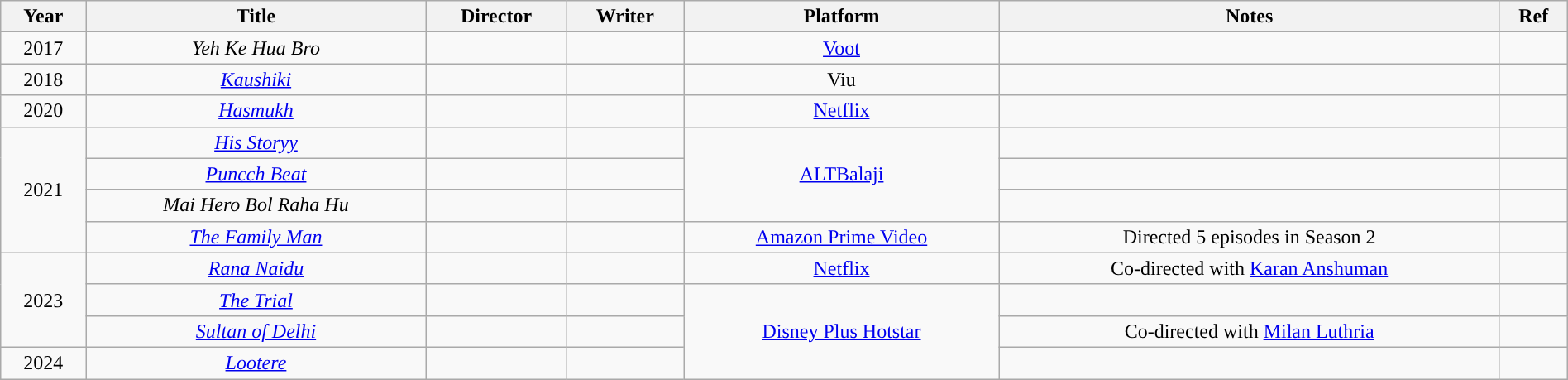<table class="wikitable" style="width: 100%; text-align: center;">
<tr>
<th>Year</th>
<th>Title</th>
<th>Director</th>
<th>Writer</th>
<th>Platform</th>
<th>Notes</th>
<th>Ref</th>
</tr>
<tr>
<td>2017</td>
<td><em>Yeh Ke Hua Bro</em></td>
<td></td>
<td></td>
<td><a href='#'>Voot</a></td>
<td></td>
<td></td>
</tr>
<tr>
<td>2018</td>
<td><em><a href='#'>Kaushiki</a></em></td>
<td></td>
<td></td>
<td>Viu</td>
<td></td>
<td></td>
</tr>
<tr>
<td>2020</td>
<td><em><a href='#'>Hasmukh</a></em></td>
<td></td>
<td></td>
<td><a href='#'>Netflix</a></td>
<td></td>
<td></td>
</tr>
<tr>
<td rowspan="4">2021</td>
<td><em><a href='#'>His Storyy</a></em></td>
<td></td>
<td></td>
<td rowspan="3"><a href='#'>ALTBalaji</a></td>
<td></td>
<td></td>
</tr>
<tr>
<td><em><a href='#'>Puncch Beat</a></em></td>
<td></td>
<td></td>
<td></td>
<td></td>
</tr>
<tr>
<td><em>Mai Hero Bol Raha Hu</em></td>
<td></td>
<td></td>
<td></td>
<td></td>
</tr>
<tr>
<td><em><a href='#'>The Family Man</a></em></td>
<td></td>
<td></td>
<td><a href='#'>Amazon Prime Video</a></td>
<td>Directed 5 episodes in Season 2</td>
<td></td>
</tr>
<tr>
<td rowspan="3">2023</td>
<td><em><a href='#'>Rana Naidu</a></em></td>
<td></td>
<td></td>
<td><a href='#'>Netflix</a></td>
<td>Co-directed with <a href='#'>Karan Anshuman</a></td>
<td></td>
</tr>
<tr>
<td><em><a href='#'>The Trial</a></em></td>
<td></td>
<td></td>
<td rowspan="3"><a href='#'>Disney Plus Hotstar</a></td>
<td></td>
<td></td>
</tr>
<tr>
<td><em><a href='#'>Sultan of Delhi</a></em></td>
<td></td>
<td></td>
<td>Co-directed with <a href='#'>Milan Luthria</a></td>
<td></td>
</tr>
<tr>
<td>2024</td>
<td><em><a href='#'>Lootere</a></em></td>
<td></td>
<td></td>
<td></td>
<td></td>
</tr>
</table>
